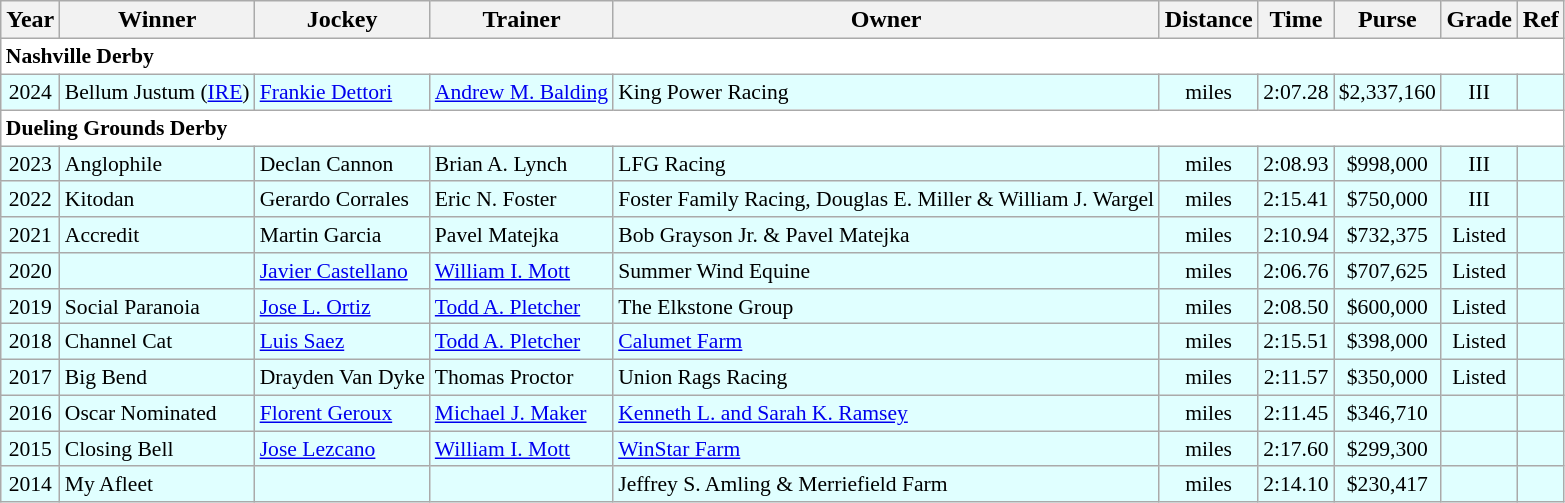<table class="wikitable sortable">
<tr>
<th>Year</th>
<th>Winner</th>
<th>Jockey</th>
<th>Trainer</th>
<th>Owner</th>
<th>Distance</th>
<th>Time</th>
<th>Purse</th>
<th>Grade</th>
<th>Ref</th>
</tr>
<tr style="font-size:90%; background-color:white">
<td align="left" colspan=10><strong>Nashville Derby</strong></td>
</tr>
<tr style="font-size:90%; background-color:lightcyan">
<td align=center>2024</td>
<td>Bellum Justum (<a href='#'>IRE</a>)</td>
<td><a href='#'>Frankie Dettori</a></td>
<td><a href='#'>Andrew M. Balding</a></td>
<td>King Power Racing</td>
<td align=center> miles</td>
<td align=center>2:07.28</td>
<td align=center>$2,337,160</td>
<td align=center>III</td>
<td align=center></td>
</tr>
<tr style="font-size:90%; background-color:white">
<td align="left" colspan=10><strong>Dueling Grounds Derby</strong></td>
</tr>
<tr style="font-size:90%; background-color:lightcyan">
<td align=center>2023</td>
<td>Anglophile</td>
<td>Declan Cannon</td>
<td>Brian A. Lynch</td>
<td>LFG Racing</td>
<td align=center> miles</td>
<td align=center>2:08.93</td>
<td align=center>$998,000</td>
<td align=center>III</td>
<td align=center></td>
</tr>
<tr style="font-size:90%; background-color:lightcyan">
<td align=center>2022</td>
<td>Kitodan</td>
<td>Gerardo Corrales</td>
<td>Eric N. Foster</td>
<td>Foster Family Racing, Douglas E. Miller & William J. Wargel</td>
<td align=center> miles</td>
<td align=center>2:15.41</td>
<td align=center>$750,000</td>
<td align=center>III</td>
<td align=center></td>
</tr>
<tr style="font-size:90%; background-color:lightcyan">
<td align=center>2021</td>
<td>Accredit</td>
<td>Martin Garcia</td>
<td>Pavel Matejka</td>
<td>Bob Grayson Jr. & Pavel Matejka</td>
<td align=center> miles</td>
<td align=center>2:10.94</td>
<td align=center>$732,375</td>
<td align=center>Listed</td>
<td align=center></td>
</tr>
<tr style="font-size:90%; background-color:lightcyan">
<td align=center>2020</td>
<td></td>
<td><a href='#'>Javier Castellano</a></td>
<td><a href='#'>William I. Mott</a></td>
<td>Summer Wind Equine</td>
<td align=center> miles</td>
<td align=center>2:06.76</td>
<td align=center>$707,625</td>
<td align=center>Listed</td>
<td align=center></td>
</tr>
<tr style="font-size:90%; background-color:lightcyan">
<td align=center>2019</td>
<td>Social Paranoia</td>
<td><a href='#'>Jose L. Ortiz</a></td>
<td><a href='#'>Todd A. Pletcher</a></td>
<td>The Elkstone Group</td>
<td align=center> miles</td>
<td align=center>2:08.50</td>
<td align=center>$600,000</td>
<td align=center>Listed</td>
<td align=center></td>
</tr>
<tr style="font-size:90%; background-color:lightcyan">
<td align=center>2018</td>
<td>Channel Cat</td>
<td><a href='#'>Luis Saez</a></td>
<td><a href='#'>Todd A. Pletcher</a></td>
<td><a href='#'>Calumet Farm</a></td>
<td align=center> miles</td>
<td align=center>2:15.51</td>
<td align=center>$398,000</td>
<td align=center>Listed</td>
<td align=center></td>
</tr>
<tr style="font-size:90%; background-color:lightcyan">
<td align=center>2017</td>
<td>Big Bend</td>
<td>Drayden Van Dyke</td>
<td>Thomas Proctor</td>
<td>Union Rags Racing</td>
<td align=center> miles</td>
<td align=center>2:11.57</td>
<td align=center>$350,000</td>
<td align=center>Listed</td>
<td align=center></td>
</tr>
<tr style="font-size:90%; background-color:lightcyan">
<td align=center>2016</td>
<td>Oscar Nominated</td>
<td><a href='#'>Florent Geroux</a></td>
<td><a href='#'>Michael J. Maker</a></td>
<td><a href='#'>Kenneth L. and Sarah K. Ramsey</a></td>
<td align=center> miles</td>
<td align=center>2:11.45</td>
<td align=center>$346,710</td>
<td align=center></td>
<td align=center></td>
</tr>
<tr style="font-size:90%; background-color:lightcyan">
<td align=center>2015</td>
<td>Closing Bell</td>
<td><a href='#'>Jose Lezcano</a></td>
<td><a href='#'>William I. Mott</a></td>
<td><a href='#'>WinStar Farm</a></td>
<td align=center> miles</td>
<td align=center>2:17.60</td>
<td align=center>$299,300</td>
<td align=center></td>
<td align=center></td>
</tr>
<tr style="font-size:90%; background-color:lightcyan">
<td align=center>2014</td>
<td>My Afleet</td>
<td></td>
<td></td>
<td>Jeffrey S. Amling & Merriefield Farm</td>
<td align=center> miles</td>
<td align=center>2:14.10</td>
<td align=center>$230,417</td>
<td align=center></td>
<td align=center></td>
</tr>
</table>
